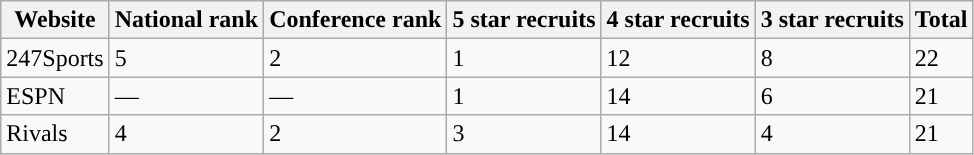<table class="wikitable">
<tr>
<th style="text-align:center;">Website</th>
<th style="text-align:center;">National rank</th>
<th style="text-align:center;">Conference rank</th>
<th style="text-align:center;">5 star recruits</th>
<th style="text-align:center;">4 star recruits</th>
<th style="text-align:center;">3 star recruits</th>
<th style="text-align:center;">Total</th>
</tr>
<tr>
<td>247Sports</td>
<td>5</td>
<td>2</td>
<td>1</td>
<td>12</td>
<td>8</td>
<td>22</td>
</tr>
<tr>
<td>ESPN</td>
<td>—</td>
<td>—</td>
<td>1</td>
<td>14</td>
<td>6</td>
<td>21</td>
</tr>
<tr>
<td>Rivals</td>
<td>4</td>
<td>2</td>
<td>3</td>
<td>14</td>
<td>4</td>
<td>21</td>
</tr>
</table>
